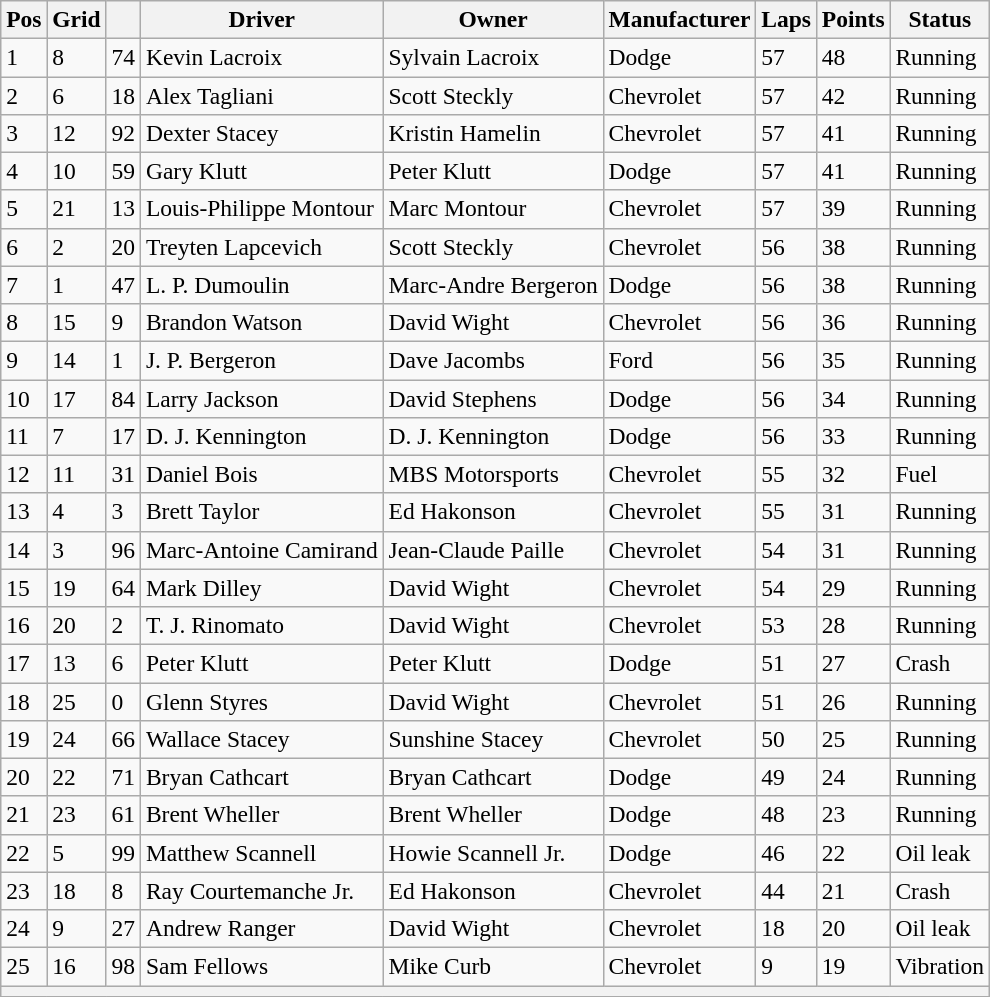<table class="wikitable" style="font-size:98%">
<tr>
<th>Pos</th>
<th>Grid</th>
<th></th>
<th>Driver</th>
<th>Owner</th>
<th>Manufacturer</th>
<th>Laps</th>
<th>Points</th>
<th>Status</th>
</tr>
<tr>
<td>1</td>
<td>8</td>
<td>74</td>
<td>Kevin Lacroix</td>
<td>Sylvain Lacroix</td>
<td>Dodge</td>
<td>57</td>
<td>48</td>
<td>Running</td>
</tr>
<tr>
<td>2</td>
<td>6</td>
<td>18</td>
<td>Alex Tagliani</td>
<td>Scott Steckly</td>
<td>Chevrolet</td>
<td>57</td>
<td>42</td>
<td>Running</td>
</tr>
<tr>
<td>3</td>
<td>12</td>
<td>92</td>
<td>Dexter Stacey</td>
<td>Kristin Hamelin</td>
<td>Chevrolet</td>
<td>57</td>
<td>41</td>
<td>Running</td>
</tr>
<tr>
<td>4</td>
<td>10</td>
<td>59</td>
<td>Gary Klutt</td>
<td>Peter Klutt</td>
<td>Dodge</td>
<td>57</td>
<td>41</td>
<td>Running</td>
</tr>
<tr>
<td>5</td>
<td>21</td>
<td>13</td>
<td>Louis-Philippe Montour</td>
<td>Marc Montour</td>
<td>Chevrolet</td>
<td>57</td>
<td>39</td>
<td>Running</td>
</tr>
<tr>
<td>6</td>
<td>2</td>
<td>20</td>
<td>Treyten Lapcevich</td>
<td>Scott Steckly</td>
<td>Chevrolet</td>
<td>56</td>
<td>38</td>
<td>Running</td>
</tr>
<tr>
<td>7</td>
<td>1</td>
<td>47</td>
<td>L. P. Dumoulin</td>
<td>Marc-Andre Bergeron</td>
<td>Dodge</td>
<td>56</td>
<td>38</td>
<td>Running</td>
</tr>
<tr>
<td>8</td>
<td>15</td>
<td>9</td>
<td>Brandon Watson</td>
<td>David Wight</td>
<td>Chevrolet</td>
<td>56</td>
<td>36</td>
<td>Running</td>
</tr>
<tr>
<td>9</td>
<td>14</td>
<td>1</td>
<td>J. P. Bergeron</td>
<td>Dave Jacombs</td>
<td>Ford</td>
<td>56</td>
<td>35</td>
<td>Running</td>
</tr>
<tr>
<td>10</td>
<td>17</td>
<td>84</td>
<td>Larry Jackson</td>
<td>David Stephens</td>
<td>Dodge</td>
<td>56</td>
<td>34</td>
<td>Running</td>
</tr>
<tr>
<td>11</td>
<td>7</td>
<td>17</td>
<td>D. J. Kennington</td>
<td>D. J. Kennington</td>
<td>Dodge</td>
<td>56</td>
<td>33</td>
<td>Running</td>
</tr>
<tr>
<td>12</td>
<td>11</td>
<td>31</td>
<td>Daniel Bois</td>
<td>MBS Motorsports</td>
<td>Chevrolet</td>
<td>55</td>
<td>32</td>
<td>Fuel</td>
</tr>
<tr>
<td>13</td>
<td>4</td>
<td>3</td>
<td>Brett Taylor</td>
<td>Ed Hakonson</td>
<td>Chevrolet</td>
<td>55</td>
<td>31</td>
<td>Running</td>
</tr>
<tr>
<td>14</td>
<td>3</td>
<td>96</td>
<td>Marc-Antoine Camirand</td>
<td>Jean-Claude Paille</td>
<td>Chevrolet</td>
<td>54</td>
<td>31</td>
<td>Running</td>
</tr>
<tr>
<td>15</td>
<td>19</td>
<td>64</td>
<td>Mark Dilley</td>
<td>David Wight</td>
<td>Chevrolet</td>
<td>54</td>
<td>29</td>
<td>Running</td>
</tr>
<tr>
<td>16</td>
<td>20</td>
<td>2</td>
<td>T. J. Rinomato</td>
<td>David Wight</td>
<td>Chevrolet</td>
<td>53</td>
<td>28</td>
<td>Running</td>
</tr>
<tr>
<td>17</td>
<td>13</td>
<td>6</td>
<td>Peter Klutt</td>
<td>Peter Klutt</td>
<td>Dodge</td>
<td>51</td>
<td>27</td>
<td>Crash</td>
</tr>
<tr>
<td>18</td>
<td>25</td>
<td>0</td>
<td>Glenn Styres</td>
<td>David Wight</td>
<td>Chevrolet</td>
<td>51</td>
<td>26</td>
<td>Running</td>
</tr>
<tr>
<td>19</td>
<td>24</td>
<td>66</td>
<td>Wallace Stacey</td>
<td>Sunshine Stacey</td>
<td>Chevrolet</td>
<td>50</td>
<td>25</td>
<td>Running</td>
</tr>
<tr>
<td>20</td>
<td>22</td>
<td>71</td>
<td>Bryan Cathcart</td>
<td>Bryan Cathcart</td>
<td>Dodge</td>
<td>49</td>
<td>24</td>
<td>Running</td>
</tr>
<tr>
<td>21</td>
<td>23</td>
<td>61</td>
<td>Brent Wheller</td>
<td>Brent Wheller</td>
<td>Dodge</td>
<td>48</td>
<td>23</td>
<td>Running</td>
</tr>
<tr>
<td>22</td>
<td>5</td>
<td>99</td>
<td>Matthew Scannell</td>
<td>Howie Scannell Jr.</td>
<td>Dodge</td>
<td>46</td>
<td>22</td>
<td>Oil leak</td>
</tr>
<tr>
<td>23</td>
<td>18</td>
<td>8</td>
<td>Ray Courtemanche Jr.</td>
<td>Ed Hakonson</td>
<td>Chevrolet</td>
<td>44</td>
<td>21</td>
<td>Crash</td>
</tr>
<tr>
<td>24</td>
<td>9</td>
<td>27</td>
<td>Andrew Ranger</td>
<td>David Wight</td>
<td>Chevrolet</td>
<td>18</td>
<td>20</td>
<td>Oil leak</td>
</tr>
<tr>
<td>25</td>
<td>16</td>
<td>98</td>
<td>Sam Fellows</td>
<td>Mike Curb</td>
<td>Chevrolet</td>
<td>9</td>
<td>19</td>
<td>Vibration</td>
</tr>
<tr>
<th colspan="9"></th>
</tr>
<tr>
</tr>
</table>
